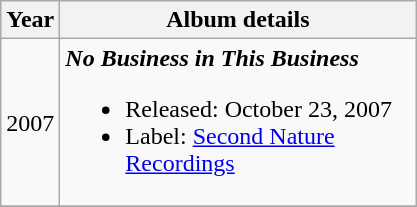<table class="wikitable">
<tr>
<th>Year</th>
<th width="230">Album details</th>
</tr>
<tr>
<td>2007</td>
<td><strong><em>No Business in This Business</em></strong><br><ul><li>Released: October 23, 2007</li><li>Label: <a href='#'>Second Nature Recordings</a></li></ul></td>
</tr>
<tr>
</tr>
</table>
